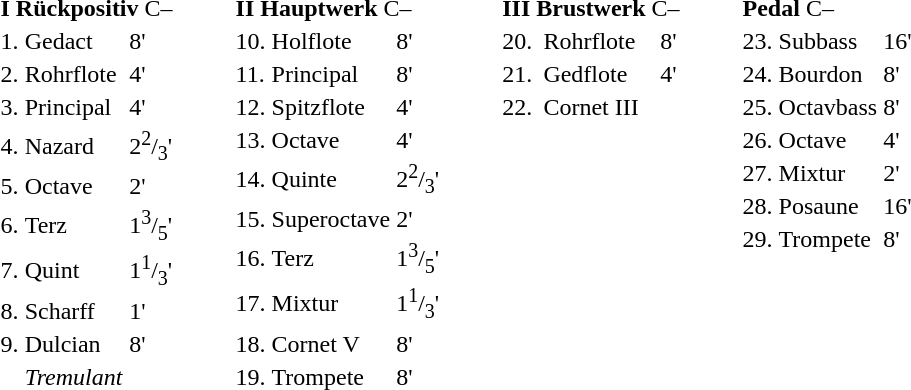<table border="0" cellspacing="24" cellpadding="18" style="border-collapse:collapse;">
<tr>
<td style="vertical-align:top"><br><table border="0">
<tr>
<td colspan=3><strong>I Rückpositiv</strong> C–<br></td>
</tr>
<tr>
<td>1.</td>
<td>Gedact</td>
<td>8'</td>
</tr>
<tr>
<td>2.</td>
<td>Rohrflote</td>
<td>4'</td>
</tr>
<tr>
<td>3.</td>
<td>Principal</td>
<td>4'</td>
</tr>
<tr>
<td>4.</td>
<td>Nazard</td>
<td>2<sup>2</sup>/<sub>3</sub>'</td>
</tr>
<tr>
<td>5.</td>
<td>Octave</td>
<td>2'</td>
</tr>
<tr>
<td>6.</td>
<td>Terz</td>
<td>1<sup>3</sup>/<sub>5</sub>'</td>
</tr>
<tr>
<td>7.</td>
<td>Quint</td>
<td>1<sup>1</sup>/<sub>3</sub>'</td>
</tr>
<tr>
<td>8.</td>
<td>Scharff</td>
<td>1'</td>
</tr>
<tr>
<td>9.</td>
<td>Dulcian</td>
<td>8'</td>
</tr>
<tr>
<td></td>
<td><em>Tremulant</em></td>
</tr>
</table>
</td>
<td style="vertical-align:top"><br><table border="0">
<tr>
<td colspan=3><strong>II Hauptwerk</strong> C–<br></td>
</tr>
<tr>
<td>10.</td>
<td>Holflote</td>
<td>8'</td>
</tr>
<tr>
<td>11.</td>
<td>Principal</td>
<td>8'</td>
</tr>
<tr>
<td>12.</td>
<td>Spitzflote</td>
<td>4'</td>
</tr>
<tr>
<td>13.</td>
<td>Octave</td>
<td>4'</td>
</tr>
<tr>
<td>14.</td>
<td>Quinte</td>
<td>2<sup>2</sup>/<sub>3</sub>'</td>
</tr>
<tr>
<td>15.</td>
<td>Superoctave</td>
<td>2'</td>
</tr>
<tr>
<td>16.</td>
<td>Terz</td>
<td>1<sup>3</sup>/<sub>5</sub>'</td>
</tr>
<tr>
<td>17.</td>
<td>Mixtur</td>
<td>1<sup>1</sup>/<sub>3</sub>'</td>
</tr>
<tr>
<td>18.</td>
<td>Cornet V</td>
<td>8'</td>
</tr>
<tr>
<td>19.</td>
<td>Trompete</td>
<td>8'</td>
</tr>
</table>
</td>
<td style="vertical-align:top"><br><table border="0">
<tr>
<td colspan=3><strong>III Brustwerk</strong> C–<br></td>
</tr>
<tr>
<td>20.</td>
<td>Rohrflote</td>
<td>8'</td>
</tr>
<tr>
<td>21.</td>
<td>Gedflote</td>
<td>4'</td>
</tr>
<tr>
<td>22.</td>
<td>Cornet III</td>
</tr>
</table>
</td>
<td style="vertical-align:top"><br><table border="0">
<tr>
<td colspan=3><strong>Pedal</strong> C–<br></td>
</tr>
<tr>
<td>23.</td>
<td>Subbass</td>
<td>16'</td>
</tr>
<tr>
<td>24.</td>
<td>Bourdon</td>
<td>8'</td>
</tr>
<tr>
<td>25.</td>
<td>Octavbass</td>
<td>8'</td>
</tr>
<tr>
<td>26.</td>
<td>Octave</td>
<td>4'</td>
</tr>
<tr>
<td>27.</td>
<td>Mixtur</td>
<td>2'</td>
</tr>
<tr>
<td>28.</td>
<td>Posaune</td>
<td>16'</td>
</tr>
<tr>
<td>29.</td>
<td>Trompete</td>
<td>8'</td>
</tr>
</table>
</td>
</tr>
</table>
